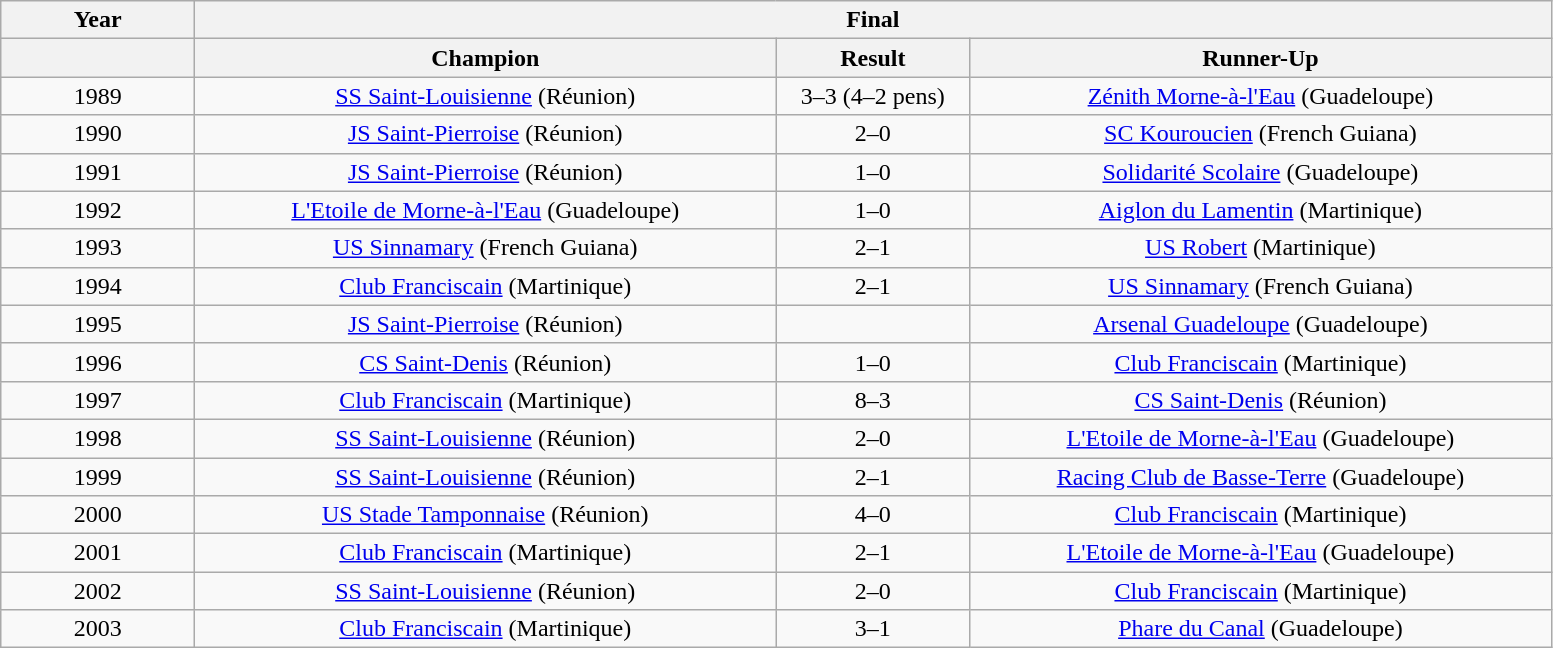<table class="wikitable" style="text-align:center">
<tr>
<th width=10%>Year</th>
<th colspan=3>Final</th>
</tr>
<tr>
<th width=10%></th>
<th width=30%>Champion</th>
<th width=10%>Result</th>
<th width=30%>Runner-Up</th>
</tr>
<tr>
<td>1989</td>
<td><a href='#'>SS Saint-Louisienne</a> (Réunion)</td>
<td>3–3 (4–2 pens)</td>
<td><a href='#'>Zénith Morne-à-l'Eau</a> (Guadeloupe)</td>
</tr>
<tr>
<td>1990</td>
<td><a href='#'>JS Saint-Pierroise</a> (Réunion)</td>
<td>2–0</td>
<td><a href='#'>SC Kouroucien</a> (French Guiana)</td>
</tr>
<tr>
<td>1991</td>
<td><a href='#'>JS Saint-Pierroise</a> (Réunion)</td>
<td>1–0</td>
<td><a href='#'>Solidarité Scolaire</a> (Guadeloupe)</td>
</tr>
<tr>
<td>1992</td>
<td><a href='#'>L'Etoile de Morne-à-l'Eau</a> (Guadeloupe)</td>
<td>1–0</td>
<td><a href='#'>Aiglon du Lamentin</a> (Martinique)</td>
</tr>
<tr>
<td>1993</td>
<td><a href='#'>US Sinnamary</a> (French Guiana)</td>
<td>2–1</td>
<td><a href='#'>US Robert</a> (Martinique)</td>
</tr>
<tr>
<td>1994</td>
<td><a href='#'>Club Franciscain</a> (Martinique)</td>
<td>2–1</td>
<td><a href='#'>US Sinnamary</a> (French Guiana)</td>
</tr>
<tr>
<td>1995</td>
<td><a href='#'>JS Saint-Pierroise</a> (Réunion)</td>
<td></td>
<td><a href='#'>Arsenal Guadeloupe</a> (Guadeloupe)</td>
</tr>
<tr>
<td>1996</td>
<td><a href='#'>CS Saint-Denis</a> (Réunion)</td>
<td>1–0</td>
<td><a href='#'>Club Franciscain</a> (Martinique)</td>
</tr>
<tr>
<td>1997</td>
<td><a href='#'>Club Franciscain</a> (Martinique)</td>
<td>8–3</td>
<td><a href='#'>CS Saint-Denis</a> (Réunion)</td>
</tr>
<tr>
<td>1998</td>
<td><a href='#'>SS Saint-Louisienne</a> (Réunion)</td>
<td>2–0</td>
<td><a href='#'>L'Etoile de Morne-à-l'Eau</a> (Guadeloupe)</td>
</tr>
<tr>
<td>1999</td>
<td><a href='#'>SS Saint-Louisienne</a> (Réunion)</td>
<td>2–1</td>
<td><a href='#'>Racing Club de Basse-Terre</a> (Guadeloupe)</td>
</tr>
<tr>
<td>2000</td>
<td><a href='#'>US Stade Tamponnaise</a> (Réunion)</td>
<td>4–0</td>
<td><a href='#'>Club Franciscain</a> (Martinique)</td>
</tr>
<tr>
<td>2001</td>
<td><a href='#'>Club Franciscain</a> (Martinique)</td>
<td>2–1</td>
<td><a href='#'>L'Etoile de Morne-à-l'Eau</a> (Guadeloupe)</td>
</tr>
<tr>
<td>2002</td>
<td><a href='#'>SS Saint-Louisienne</a> (Réunion)</td>
<td>2–0</td>
<td><a href='#'>Club Franciscain</a> (Martinique)</td>
</tr>
<tr>
<td>2003</td>
<td><a href='#'>Club Franciscain</a> (Martinique)</td>
<td>3–1</td>
<td><a href='#'>Phare du Canal</a> (Guadeloupe)</td>
</tr>
</table>
